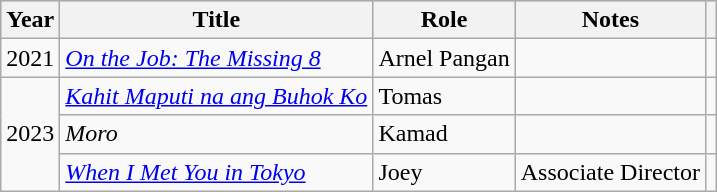<table class="wikitable sortable plainrowheaders">
<tr style="background:#ccc; text-align:center;">
<th scope="col">Year</th>
<th scope="col">Title</th>
<th scope="col">Role</th>
<th scope="col" class="unsortable">Notes</th>
<th scope="col" class="unsortable"></th>
</tr>
<tr>
<td>2021</td>
<td><em><a href='#'>On the Job: The Missing 8</a></em></td>
<td>Arnel Pangan</td>
<td></td>
<td></td>
</tr>
<tr>
<td rowspan="3">2023</td>
<td><em><a href='#'>Kahit Maputi na ang Buhok Ko</a></em></td>
<td>Tomas</td>
<td></td>
<td></td>
</tr>
<tr>
<td><em>Moro</em></td>
<td>Kamad</td>
<td></td>
<td></td>
</tr>
<tr>
<td><em><a href='#'>When I Met You in Tokyo</a></em></td>
<td>Joey</td>
<td>Associate Director</td>
<td></td>
</tr>
</table>
